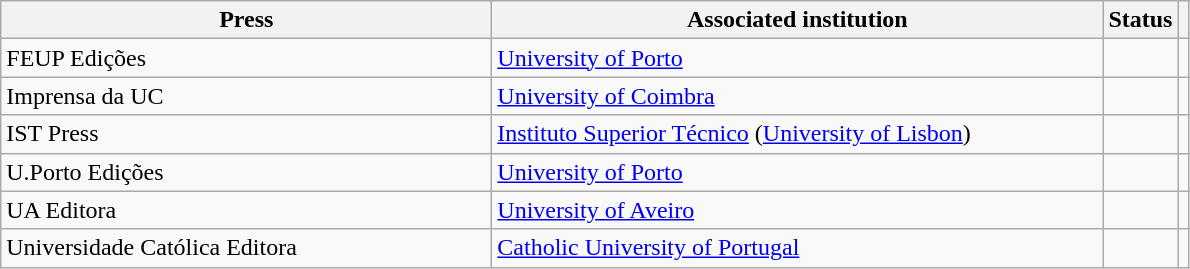<table class="wikitable sortable">
<tr>
<th style="width:20em">Press</th>
<th style="width:25em">Associated institution</th>
<th>Status</th>
<th></th>
</tr>
<tr>
<td>FEUP Edições</td>
<td><a href='#'>University of Porto</a></td>
<td></td>
<td></td>
</tr>
<tr>
<td>Imprensa da UC</td>
<td><a href='#'>University of Coimbra</a></td>
<td></td>
<td></td>
</tr>
<tr>
<td>IST Press</td>
<td><a href='#'>Instituto Superior Técnico</a> (<a href='#'>University of Lisbon</a>)</td>
<td></td>
<td></td>
</tr>
<tr>
<td>U.Porto Edições</td>
<td><a href='#'>University of Porto</a></td>
<td></td>
<td></td>
</tr>
<tr>
<td>UA Editora</td>
<td><a href='#'>University of Aveiro</a></td>
<td></td>
<td></td>
</tr>
<tr>
<td>Universidade Católica Editora</td>
<td><a href='#'>Catholic University of Portugal</a></td>
<td></td>
<td></td>
</tr>
</table>
